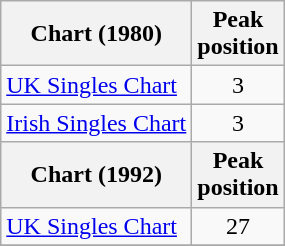<table class="wikitable sortable">
<tr>
<th>Chart (1980)</th>
<th align="center">Peak<br>position</th>
</tr>
<tr>
<td><a href='#'>UK Singles Chart</a></td>
<td align="center">3</td>
</tr>
<tr>
<td><a href='#'>Irish Singles Chart</a></td>
<td align="center">3</td>
</tr>
<tr>
<th>Chart (1992)</th>
<th align="center">Peak<br>position</th>
</tr>
<tr>
<td><a href='#'>UK Singles Chart</a></td>
<td align="center">27</td>
</tr>
<tr>
</tr>
</table>
